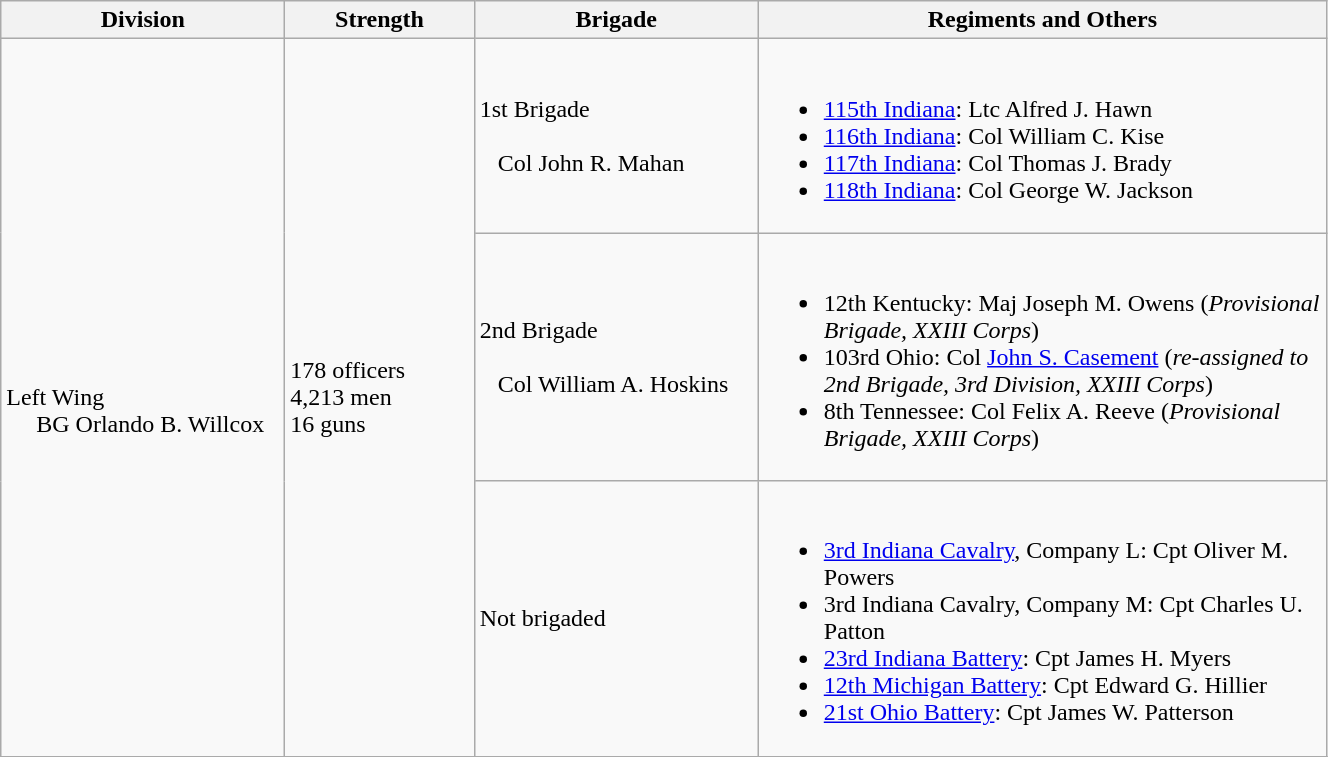<table class="wikitable" style="text-align:left; width:70%;">
<tr>
<th width=15%>Division</th>
<th width=10%>Strength</th>
<th width=15%>Brigade</th>
<th width=30%>Regiments and Others</th>
</tr>
<tr>
<td rowspan=3><br>Left Wing
<br>    
BG Orlando B. Willcox</td>
<td rowspan=3>178 officers<br>4,213 men<br>16 guns</td>
<td>1st Brigade<br><br>  
Col John R. Mahan</td>
<td><br><ul><li><a href='#'>115th Indiana</a>: Ltc Alfred J. Hawn</li><li><a href='#'>116th Indiana</a>: Col William C. Kise</li><li><a href='#'>117th Indiana</a>: Col Thomas J. Brady</li><li><a href='#'>118th Indiana</a>: Col George W. Jackson</li></ul></td>
</tr>
<tr>
<td>2nd Brigade<br><br>  
Col William A. Hoskins</td>
<td><br><ul><li>12th Kentucky: Maj Joseph M. Owens (<em>Provisional Brigade, XXIII Corps</em>)</li><li>103rd Ohio: Col <a href='#'>John S. Casement</a> (<em>re-assigned to 2nd Brigade, 3rd Division, XXIII Corps</em>)</li><li>8th Tennessee: Col Felix A. Reeve (<em>Provisional Brigade, XXIII Corps</em>)</li></ul></td>
</tr>
<tr>
<td>Not brigaded</td>
<td><br><ul><li><a href='#'>3rd Indiana Cavalry</a>, Company L: Cpt Oliver M. Powers</li><li>3rd Indiana Cavalry, Company M: Cpt Charles U. Patton</li><li><a href='#'>23rd Indiana Battery</a>: Cpt James H. Myers</li><li><a href='#'>12th Michigan Battery</a>: Cpt Edward G. Hillier</li><li><a href='#'>21st Ohio Battery</a>: Cpt James W. Patterson</li></ul></td>
</tr>
<tr>
</tr>
</table>
